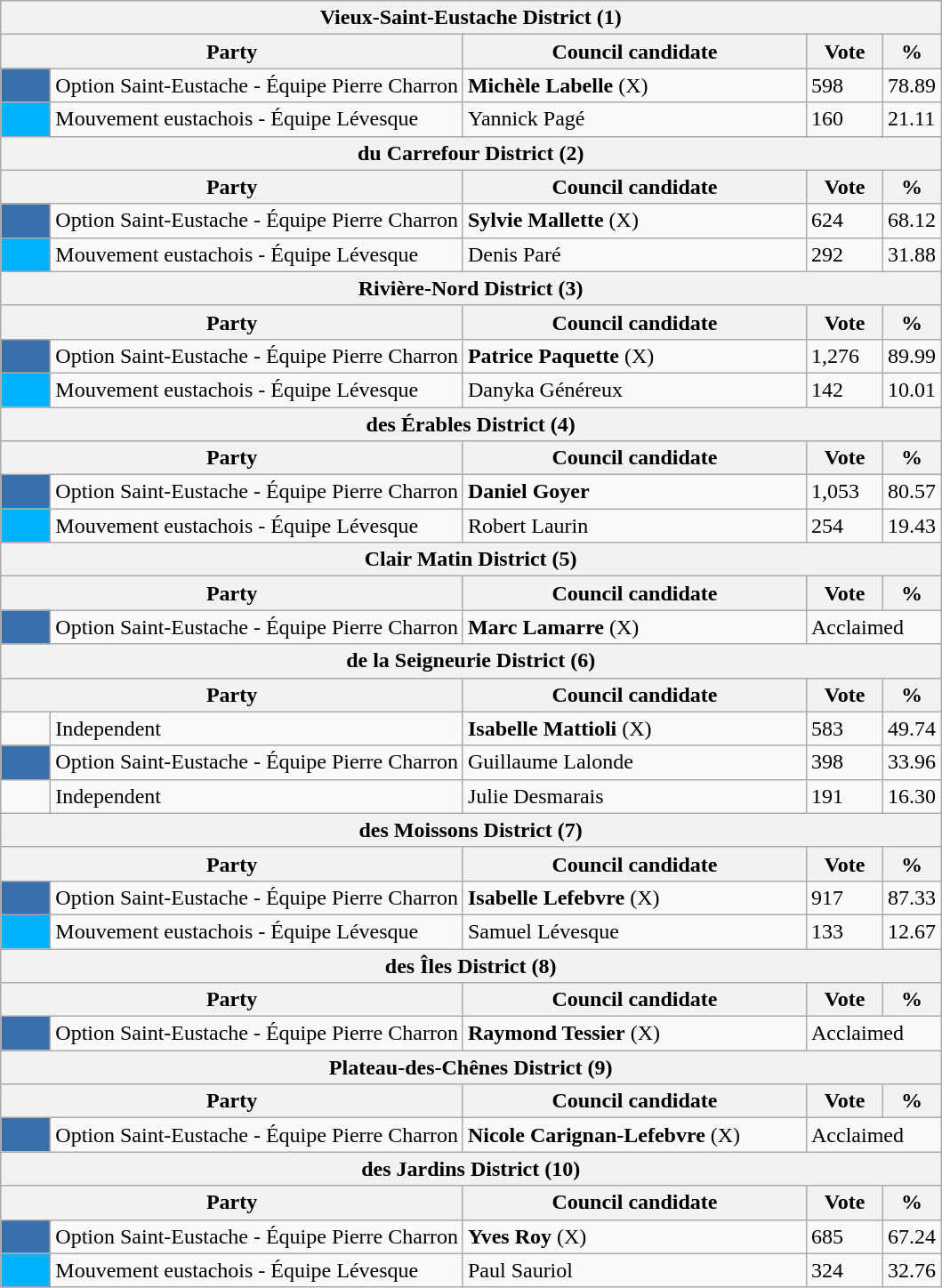<table class="wikitable">
<tr>
<th colspan="5">Vieux-Saint-Eustache District (1)</th>
</tr>
<tr>
<th bgcolor="#DDDDFF" width="230px" colspan="2">Party</th>
<th bgcolor="#DDDDFF" width="250px">Council candidate</th>
<th bgcolor="#DDDDFF" width="50px">Vote</th>
<th bgcolor="#DDDDFF" width="30px">%</th>
</tr>
<tr>
<td bgcolor=#3870AB width="30px"> </td>
<td>Option Saint-Eustache - Équipe Pierre Charron</td>
<td><strong>Michèle Labelle</strong> (X)</td>
<td>598</td>
<td>78.89</td>
</tr>
<tr>
<td bgcolor=#00b1fd width="30px"> </td>
<td>Mouvement eustachois - Équipe Lévesque</td>
<td>Yannick Pagé</td>
<td>160</td>
<td>21.11</td>
</tr>
<tr>
<th colspan="5">du Carrefour District (2)</th>
</tr>
<tr>
<th bgcolor="#DDDDFF" width="230px" colspan="2">Party</th>
<th bgcolor="#DDDDFF" width="250px">Council candidate</th>
<th bgcolor="#DDDDFF" width="50px">Vote</th>
<th bgcolor="#DDDDFF" width="30px">%</th>
</tr>
<tr>
<td bgcolor=#3870AB width="30px"> </td>
<td>Option Saint-Eustache - Équipe Pierre Charron</td>
<td><strong>Sylvie Mallette</strong>  (X)</td>
<td>624</td>
<td>68.12</td>
</tr>
<tr>
<td bgcolor=#00b1fd width="30px"> </td>
<td>Mouvement eustachois - Équipe Lévesque</td>
<td>Denis Paré</td>
<td>292</td>
<td>31.88</td>
</tr>
<tr>
<th colspan="5">Rivière-Nord District (3)</th>
</tr>
<tr>
<th bgcolor="#DDDDFF" width="230px" colspan="2">Party</th>
<th bgcolor="#DDDDFF" width="250px">Council candidate</th>
<th bgcolor="#DDDDFF" width="50px">Vote</th>
<th bgcolor="#DDDDFF" width="30px">%</th>
</tr>
<tr>
<td bgcolor=#3870AB width="30px"> </td>
<td>Option Saint-Eustache - Équipe Pierre Charron</td>
<td><strong>Patrice Paquette</strong> (X)</td>
<td>1,276</td>
<td>89.99</td>
</tr>
<tr>
<td bgcolor=#00b1fd width="30px"> </td>
<td>Mouvement eustachois - Équipe Lévesque</td>
<td>Danyka Généreux</td>
<td>142</td>
<td>10.01</td>
</tr>
<tr>
<th colspan="5">des Érables District (4)</th>
</tr>
<tr>
<th bgcolor="#DDDDFF" width="230px" colspan="2">Party</th>
<th bgcolor="#DDDDFF" width="250px">Council candidate</th>
<th bgcolor="#DDDDFF" width="50px">Vote</th>
<th bgcolor="#DDDDFF" width="30px">%</th>
</tr>
<tr>
<td bgcolor=#3870AB width="30px"> </td>
<td>Option Saint-Eustache - Équipe Pierre Charron</td>
<td><strong>Daniel Goyer</strong></td>
<td>1,053</td>
<td>80.57</td>
</tr>
<tr>
<td bgcolor=#00b1fd width="30px"> </td>
<td>Mouvement eustachois - Équipe Lévesque</td>
<td>Robert Laurin</td>
<td>254</td>
<td>19.43</td>
</tr>
<tr>
<th colspan="5">Clair Matin District (5)</th>
</tr>
<tr>
<th bgcolor="#DDDDFF" width="230px" colspan="2">Party</th>
<th bgcolor="#DDDDFF" width="250px">Council candidate</th>
<th bgcolor="#DDDDFF" width="50px">Vote</th>
<th bgcolor="#DDDDFF" width="30px">%</th>
</tr>
<tr>
<td bgcolor=#3870AB width="30px"> </td>
<td>Option Saint-Eustache - Équipe Pierre Charron</td>
<td><strong>Marc Lamarre</strong> (X)</td>
<td colspan="2">Acclaimed</td>
</tr>
<tr>
<th colspan="5">de la Seigneurie District (6)</th>
</tr>
<tr>
<th bgcolor="#DDDDFF" width="230px" colspan="2">Party</th>
<th bgcolor="#DDDDFF" width="250px">Council candidate</th>
<th bgcolor="#DDDDFF" width="50px">Vote</th>
<th bgcolor="#DDDDFF" width="30px">%</th>
</tr>
<tr>
<td> </td>
<td>Independent</td>
<td><strong>Isabelle Mattioli</strong> (X)</td>
<td>583</td>
<td>49.74</td>
</tr>
<tr>
<td bgcolor=#3870AB width="30px"> </td>
<td>Option Saint-Eustache - Équipe Pierre Charron</td>
<td>Guillaume Lalonde</td>
<td>398</td>
<td>33.96</td>
</tr>
<tr>
<td> </td>
<td>Independent</td>
<td>Julie Desmarais</td>
<td>191</td>
<td>16.30</td>
</tr>
<tr>
<th colspan="5">des Moissons District (7)</th>
</tr>
<tr>
<th bgcolor="#DDDDFF" width="230px" colspan="2">Party</th>
<th bgcolor="#DDDDFF" width="250px">Council candidate</th>
<th bgcolor="#DDDDFF" width="50px">Vote</th>
<th bgcolor="#DDDDFF" width="30px">%</th>
</tr>
<tr>
<td bgcolor=#3870AB width="30px"> </td>
<td>Option Saint-Eustache - Équipe Pierre Charron</td>
<td><strong>Isabelle Lefebvre</strong> (X)</td>
<td>917</td>
<td>87.33</td>
</tr>
<tr>
<td bgcolor=#00b1fd width="30px"> </td>
<td>Mouvement eustachois - Équipe Lévesque</td>
<td>Samuel Lévesque</td>
<td>133</td>
<td>12.67</td>
</tr>
<tr>
<th colspan="5">des Îles District (8)</th>
</tr>
<tr>
<th bgcolor="#DDDDFF" width="230px" colspan="2">Party</th>
<th bgcolor="#DDDDFF" width="250px">Council candidate</th>
<th bgcolor="#DDDDFF" width="50px">Vote</th>
<th bgcolor="#DDDDFF" width="30px">%</th>
</tr>
<tr>
<td bgcolor=#3870AB width="30px"> </td>
<td>Option Saint-Eustache - Équipe Pierre Charron</td>
<td><strong>Raymond Tessier</strong> (X)</td>
<td colspan="2">Acclaimed</td>
</tr>
<tr>
<th colspan="5">Plateau-des-Chênes District (9)</th>
</tr>
<tr>
<th bgcolor="#DDDDFF" width="230px" colspan="2">Party</th>
<th bgcolor="#DDDDFF" width="250px">Council candidate</th>
<th bgcolor="#DDDDFF" width="50px">Vote</th>
<th bgcolor="#DDDDFF" width="30px">%</th>
</tr>
<tr>
<td bgcolor=#3870AB width="30px"> </td>
<td>Option Saint-Eustache - Équipe Pierre Charron</td>
<td><strong>Nicole Carignan-Lefebvre</strong> (X)</td>
<td colspan="2">Acclaimed</td>
</tr>
<tr>
<th colspan="5">des Jardins District (10)</th>
</tr>
<tr>
<th bgcolor="#DDDDFF" width="230px" colspan="2">Party</th>
<th bgcolor="#DDDDFF" width="250px">Council candidate</th>
<th bgcolor="#DDDDFF" width="50px">Vote</th>
<th bgcolor="#DDDDFF" width="30px">%</th>
</tr>
<tr>
<td bgcolor=#3870AB width="30px"> </td>
<td>Option Saint-Eustache - Équipe Pierre Charron</td>
<td><strong>Yves Roy</strong> (X)</td>
<td>685</td>
<td>67.24</td>
</tr>
<tr>
<td bgcolor=#00b1fd width="30px"> </td>
<td>Mouvement eustachois - Équipe Lévesque</td>
<td>Paul Sauriol</td>
<td>324</td>
<td>32.76</td>
</tr>
</table>
